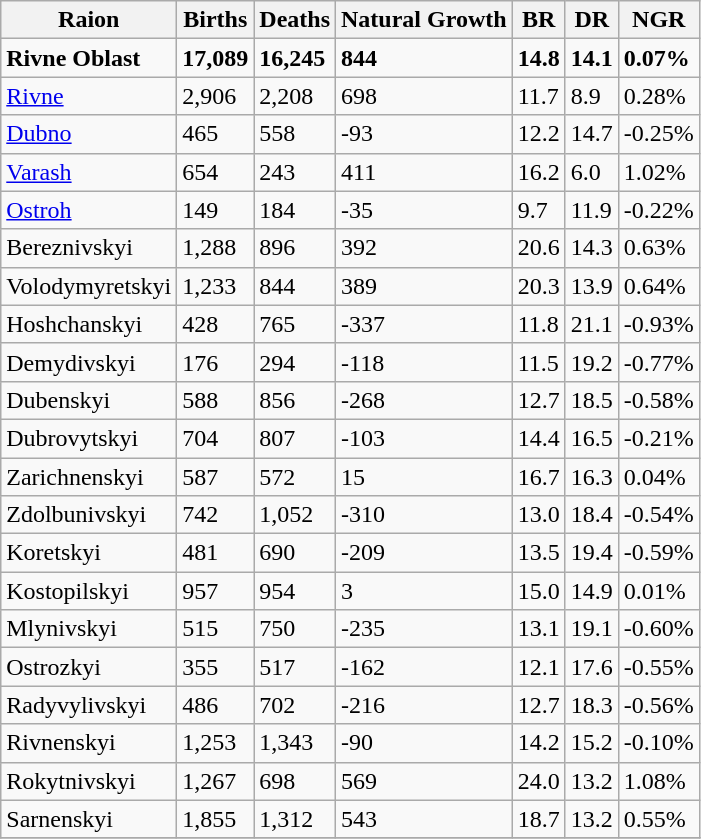<table class="wikitable sortable">
<tr>
<th>Raion</th>
<th>Births</th>
<th>Deaths</th>
<th>Natural Growth</th>
<th>BR</th>
<th>DR</th>
<th>NGR</th>
</tr>
<tr --->
<td><strong>Rivne Oblast</strong></td>
<td><strong>17,089</strong></td>
<td><strong>16,245</strong></td>
<td><strong>844</strong></td>
<td><strong>14.8</strong></td>
<td><strong>14.1</strong></td>
<td><strong>0.07%</strong></td>
</tr>
<tr --->
<td><a href='#'>Rivne</a></td>
<td>2,906</td>
<td>2,208</td>
<td>698</td>
<td>11.7</td>
<td>8.9</td>
<td>0.28%</td>
</tr>
<tr --->
<td><a href='#'>Dubno</a></td>
<td>465</td>
<td>558</td>
<td>-93</td>
<td>12.2</td>
<td>14.7</td>
<td>-0.25%</td>
</tr>
<tr --->
<td><a href='#'>Varash</a></td>
<td>654</td>
<td>243</td>
<td>411</td>
<td>16.2</td>
<td>6.0</td>
<td>1.02%</td>
</tr>
<tr --->
<td><a href='#'>Ostroh</a></td>
<td>149</td>
<td>184</td>
<td>-35</td>
<td>9.7</td>
<td>11.9</td>
<td>-0.22%</td>
</tr>
<tr --->
<td>Bereznivskyi</td>
<td>1,288</td>
<td>896</td>
<td>392</td>
<td>20.6</td>
<td>14.3</td>
<td>0.63%</td>
</tr>
<tr --->
<td>Volodymyretskyi</td>
<td>1,233</td>
<td>844</td>
<td>389</td>
<td>20.3</td>
<td>13.9</td>
<td>0.64%</td>
</tr>
<tr --->
<td>Hoshchanskyi</td>
<td>428</td>
<td>765</td>
<td>-337</td>
<td>11.8</td>
<td>21.1</td>
<td>-0.93%</td>
</tr>
<tr --->
<td>Demydivskyi</td>
<td>176</td>
<td>294</td>
<td>-118</td>
<td>11.5</td>
<td>19.2</td>
<td>-0.77%</td>
</tr>
<tr --->
<td>Dubenskyi</td>
<td>588</td>
<td>856</td>
<td>-268</td>
<td>12.7</td>
<td>18.5</td>
<td>-0.58%</td>
</tr>
<tr --->
<td>Dubrovytskyi</td>
<td>704</td>
<td>807</td>
<td>-103</td>
<td>14.4</td>
<td>16.5</td>
<td>-0.21%</td>
</tr>
<tr --->
<td>Zarichnenskyi</td>
<td>587</td>
<td>572</td>
<td>15</td>
<td>16.7</td>
<td>16.3</td>
<td>0.04%</td>
</tr>
<tr --->
<td>Zdolbunivskyi</td>
<td>742</td>
<td>1,052</td>
<td>-310</td>
<td>13.0</td>
<td>18.4</td>
<td>-0.54%</td>
</tr>
<tr --->
<td>Koretskyi</td>
<td>481</td>
<td>690</td>
<td>-209</td>
<td>13.5</td>
<td>19.4</td>
<td>-0.59%</td>
</tr>
<tr --->
<td>Kostopilskyi</td>
<td>957</td>
<td>954</td>
<td>3</td>
<td>15.0</td>
<td>14.9</td>
<td>0.01%</td>
</tr>
<tr --->
<td>Mlynivskyi</td>
<td>515</td>
<td>750</td>
<td>-235</td>
<td>13.1</td>
<td>19.1</td>
<td>-0.60%</td>
</tr>
<tr --->
<td>Ostrozkyi</td>
<td>355</td>
<td>517</td>
<td>-162</td>
<td>12.1</td>
<td>17.6</td>
<td>-0.55%</td>
</tr>
<tr --->
<td>Radyvylivskyi</td>
<td>486</td>
<td>702</td>
<td>-216</td>
<td>12.7</td>
<td>18.3</td>
<td>-0.56%</td>
</tr>
<tr --->
<td>Rivnenskyi</td>
<td>1,253</td>
<td>1,343</td>
<td>-90</td>
<td>14.2</td>
<td>15.2</td>
<td>-0.10%</td>
</tr>
<tr --->
<td>Rokytnivskyi</td>
<td>1,267</td>
<td>698</td>
<td>569</td>
<td>24.0</td>
<td>13.2</td>
<td>1.08%</td>
</tr>
<tr --->
<td>Sarnenskyi</td>
<td>1,855</td>
<td>1,312</td>
<td>543</td>
<td>18.7</td>
<td>13.2</td>
<td>0.55%</td>
</tr>
<tr --->
</tr>
</table>
